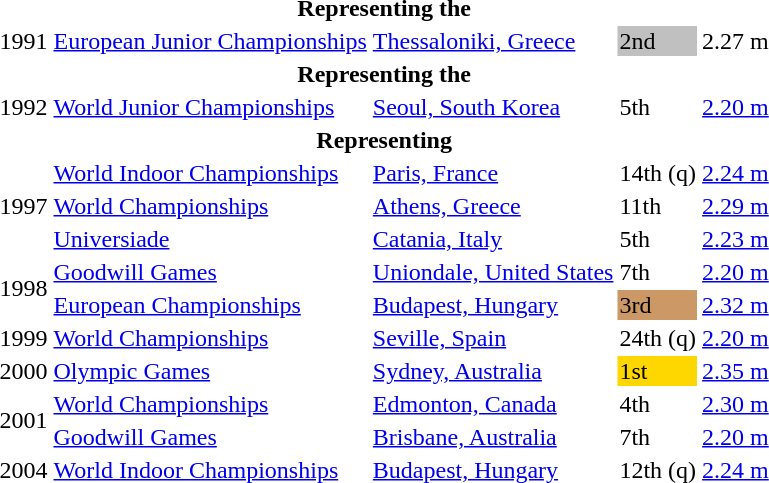<table>
<tr>
<th colspan="5">Representing the </th>
</tr>
<tr>
<td>1991</td>
<td><a href='#'>European Junior Championships</a></td>
<td><a href='#'>Thessaloniki, Greece</a></td>
<td bgcolor=silver>2nd</td>
<td>2.27 m</td>
</tr>
<tr>
<th colspan="5">Representing the </th>
</tr>
<tr>
<td>1992</td>
<td><a href='#'>World Junior Championships</a></td>
<td><a href='#'>Seoul, South Korea</a></td>
<td>5th</td>
<td><a href='#'>2.20 m</a></td>
</tr>
<tr>
<th colspan="5">Representing </th>
</tr>
<tr>
<td rowspan=3>1997</td>
<td><a href='#'>World Indoor Championships</a></td>
<td><a href='#'>Paris, France</a></td>
<td>14th (q)</td>
<td><a href='#'>2.24 m</a></td>
</tr>
<tr>
<td><a href='#'>World Championships</a></td>
<td><a href='#'>Athens, Greece</a></td>
<td>11th</td>
<td><a href='#'>2.29 m</a></td>
</tr>
<tr>
<td><a href='#'>Universiade</a></td>
<td><a href='#'>Catania, Italy</a></td>
<td>5th</td>
<td><a href='#'>2.23 m</a></td>
</tr>
<tr>
<td rowspan=2>1998</td>
<td><a href='#'>Goodwill Games</a></td>
<td><a href='#'>Uniondale, United States</a></td>
<td>7th</td>
<td><a href='#'>2.20 m</a></td>
</tr>
<tr>
<td><a href='#'>European Championships</a></td>
<td><a href='#'>Budapest, Hungary</a></td>
<td bgcolor=CC9966>3rd</td>
<td><a href='#'>2.32 m</a></td>
</tr>
<tr>
<td>1999</td>
<td><a href='#'>World Championships</a></td>
<td><a href='#'>Seville, Spain</a></td>
<td>24th (q)</td>
<td><a href='#'>2.20 m</a></td>
</tr>
<tr>
<td>2000</td>
<td><a href='#'>Olympic Games</a></td>
<td><a href='#'>Sydney, Australia</a></td>
<td bgcolor="gold">1st</td>
<td><a href='#'>2.35 m</a></td>
</tr>
<tr>
<td rowspan=2>2001</td>
<td><a href='#'>World Championships</a></td>
<td><a href='#'>Edmonton, Canada</a></td>
<td>4th</td>
<td><a href='#'>2.30 m</a></td>
</tr>
<tr>
<td><a href='#'>Goodwill Games</a></td>
<td><a href='#'>Brisbane, Australia</a></td>
<td>7th</td>
<td><a href='#'>2.20 m</a></td>
</tr>
<tr>
<td>2004</td>
<td><a href='#'>World Indoor Championships</a></td>
<td><a href='#'>Budapest, Hungary</a></td>
<td>12th (q)</td>
<td><a href='#'>2.24 m</a></td>
</tr>
</table>
